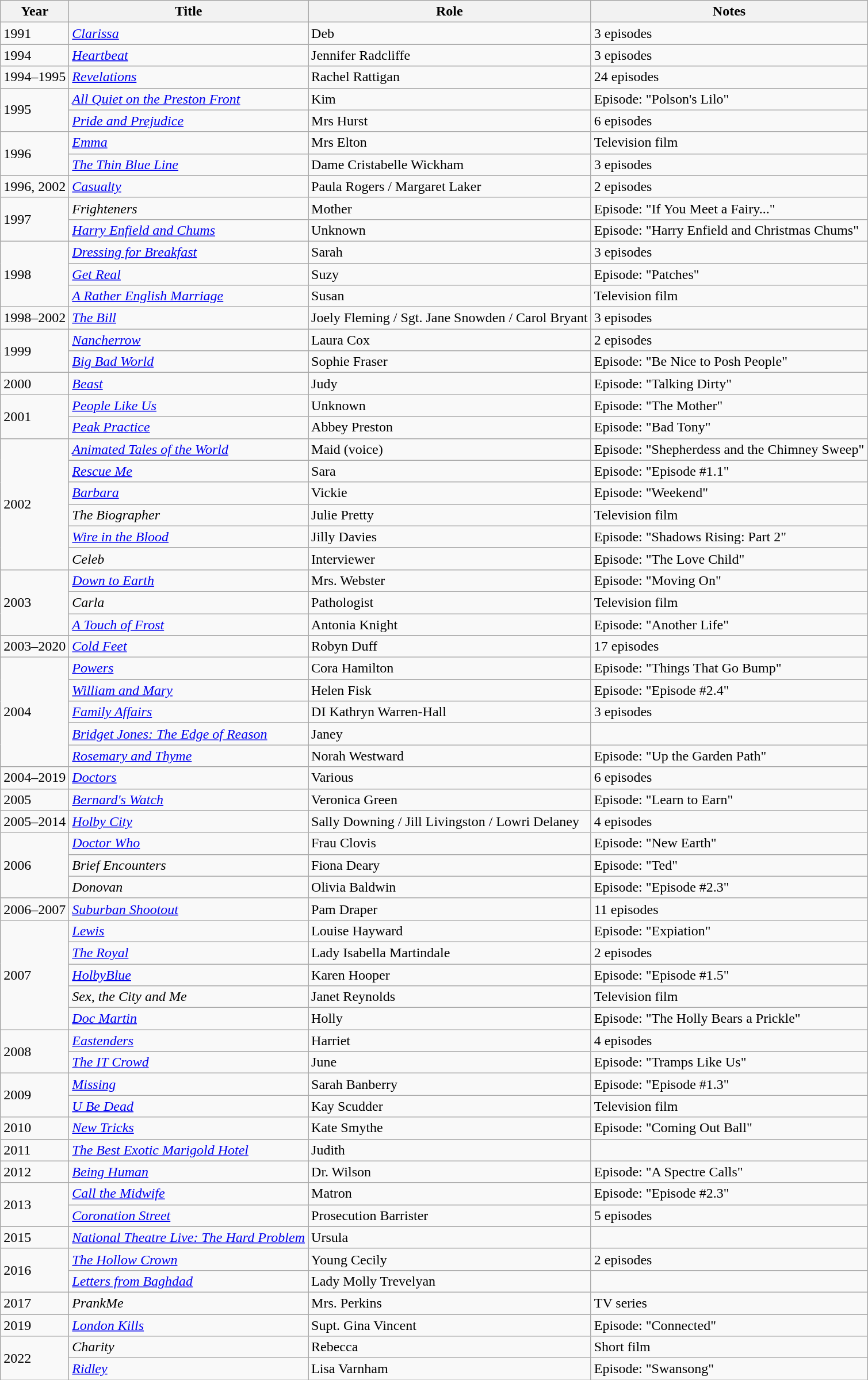<table class="wikitable">
<tr>
<th>Year</th>
<th>Title</th>
<th>Role</th>
<th>Notes</th>
</tr>
<tr>
<td>1991</td>
<td><a href='#'><em>Clarissa</em></a></td>
<td>Deb</td>
<td>3 episodes</td>
</tr>
<tr>
<td>1994</td>
<td><a href='#'><em>Heartbeat</em></a></td>
<td>Jennifer Radcliffe</td>
<td>3 episodes</td>
</tr>
<tr>
<td>1994–1995</td>
<td><a href='#'><em>Revelations</em></a></td>
<td>Rachel Rattigan</td>
<td>24 episodes</td>
</tr>
<tr>
<td rowspan="2">1995</td>
<td><em><a href='#'>All Quiet on the Preston Front</a></em></td>
<td>Kim</td>
<td>Episode: "Polson's Lilo"</td>
</tr>
<tr>
<td><a href='#'><em>Pride and Prejudice</em></a></td>
<td>Mrs Hurst</td>
<td>6 episodes</td>
</tr>
<tr>
<td rowspan="2">1996</td>
<td><a href='#'><em>Emma</em></a></td>
<td>Mrs Elton</td>
<td>Television film</td>
</tr>
<tr>
<td><a href='#'><em>The Thin Blue Line</em></a></td>
<td>Dame Cristabelle Wickham</td>
<td>3 episodes</td>
</tr>
<tr>
<td>1996, 2002</td>
<td><a href='#'><em>Casualty</em></a></td>
<td>Paula Rogers / Margaret Laker</td>
<td>2 episodes</td>
</tr>
<tr>
<td rowspan="2">1997</td>
<td><em>Frighteners</em></td>
<td>Mother</td>
<td>Episode: "If You Meet a Fairy..."</td>
</tr>
<tr>
<td><a href='#'><em>Harry Enfield and Chums</em></a></td>
<td>Unknown</td>
<td>Episode: "Harry Enfield and Christmas Chums"</td>
</tr>
<tr>
<td rowspan="3">1998</td>
<td><em><a href='#'>Dressing for Breakfast</a></em></td>
<td>Sarah</td>
<td>3 episodes</td>
</tr>
<tr>
<td><a href='#'><em>Get Real</em></a></td>
<td>Suzy</td>
<td>Episode: "Patches"</td>
</tr>
<tr>
<td><em><a href='#'>A Rather English Marriage</a></em></td>
<td>Susan</td>
<td>Television film</td>
</tr>
<tr>
<td>1998–2002</td>
<td><em><a href='#'>The Bill</a></em></td>
<td>Joely Fleming / Sgt. Jane Snowden / Carol Bryant</td>
<td>3 episodes</td>
</tr>
<tr>
<td rowspan="2">1999</td>
<td><em><a href='#'>Nancherrow</a></em></td>
<td>Laura Cox</td>
<td>2 episodes</td>
</tr>
<tr>
<td><a href='#'><em>Big Bad World</em></a></td>
<td>Sophie Fraser</td>
<td>Episode: "Be Nice to Posh People"</td>
</tr>
<tr>
<td>2000</td>
<td><a href='#'><em>Beast</em></a></td>
<td>Judy</td>
<td>Episode: "Talking Dirty"</td>
</tr>
<tr>
<td rowspan="2">2001</td>
<td><a href='#'><em>People Like Us</em></a></td>
<td>Unknown</td>
<td>Episode: "The Mother"</td>
</tr>
<tr>
<td><em><a href='#'>Peak Practice</a></em></td>
<td>Abbey Preston</td>
<td>Episode: "Bad Tony"</td>
</tr>
<tr>
<td rowspan="6">2002</td>
<td><em><a href='#'>Animated Tales of the World</a></em></td>
<td>Maid (voice)</td>
<td>Episode: "Shepherdess and the Chimney Sweep"</td>
</tr>
<tr>
<td><a href='#'><em>Rescue Me</em></a></td>
<td>Sara</td>
<td>Episode: "Episode #1.1"</td>
</tr>
<tr>
<td><a href='#'><em>Barbara</em></a></td>
<td>Vickie</td>
<td>Episode: "Weekend"</td>
</tr>
<tr>
<td><em>The Biographer</em></td>
<td>Julie Pretty</td>
<td>Television film</td>
</tr>
<tr>
<td><em><a href='#'>Wire in the Blood</a></em></td>
<td>Jilly Davies</td>
<td>Episode: "Shadows Rising: Part 2"</td>
</tr>
<tr>
<td><em>Celeb</em></td>
<td>Interviewer</td>
<td>Episode: "The Love Child"</td>
</tr>
<tr>
<td rowspan="3">2003</td>
<td><a href='#'><em>Down to Earth</em></a></td>
<td>Mrs. Webster</td>
<td>Episode: "Moving On"</td>
</tr>
<tr>
<td><em>Carla</em></td>
<td>Pathologist</td>
<td>Television film</td>
</tr>
<tr>
<td><em><a href='#'>A Touch of Frost</a></em></td>
<td>Antonia Knight</td>
<td>Episode: "Another Life"</td>
</tr>
<tr>
<td>2003–2020</td>
<td><em><a href='#'>Cold Feet</a></em></td>
<td>Robyn Duff</td>
<td>17 episodes</td>
</tr>
<tr>
<td rowspan="5">2004</td>
<td><a href='#'><em>Powers</em></a></td>
<td>Cora Hamilton</td>
<td>Episode: "Things That Go Bump"</td>
</tr>
<tr>
<td><a href='#'><em>William and Mary</em></a></td>
<td>Helen Fisk</td>
<td>Episode: "Episode #2.4"</td>
</tr>
<tr>
<td><em><a href='#'>Family Affairs</a></em></td>
<td>DI Kathryn Warren-Hall</td>
<td>3 episodes</td>
</tr>
<tr>
<td><em><a href='#'>Bridget Jones: The Edge of Reason</a></em></td>
<td>Janey</td>
<td></td>
</tr>
<tr>
<td><a href='#'><em>Rosemary and Thyme</em></a></td>
<td>Norah Westward</td>
<td>Episode: "Up the Garden Path"</td>
</tr>
<tr>
<td>2004–2019</td>
<td><a href='#'><em>Doctors</em></a></td>
<td>Various</td>
<td>6 episodes</td>
</tr>
<tr>
<td>2005</td>
<td><em><a href='#'>Bernard's Watch</a></em></td>
<td>Veronica Green</td>
<td>Episode: "Learn to Earn"</td>
</tr>
<tr>
<td>2005–2014</td>
<td><em><a href='#'>Holby City</a></em></td>
<td>Sally Downing / Jill Livingston / Lowri Delaney</td>
<td>4 episodes</td>
</tr>
<tr>
<td rowspan="3">2006</td>
<td><em><a href='#'>Doctor Who</a></em></td>
<td>Frau Clovis</td>
<td>Episode: "New Earth"</td>
</tr>
<tr>
<td><em>Brief Encounters</em></td>
<td>Fiona Deary</td>
<td>Episode: "Ted"</td>
</tr>
<tr>
<td><em>Donovan</em></td>
<td>Olivia Baldwin</td>
<td>Episode: "Episode #2.3"</td>
</tr>
<tr>
<td>2006–2007</td>
<td><em><a href='#'>Suburban Shootout</a></em></td>
<td>Pam Draper</td>
<td>11 episodes</td>
</tr>
<tr>
<td rowspan="5">2007</td>
<td><a href='#'><em>Lewis</em></a></td>
<td>Louise Hayward</td>
<td>Episode: "Expiation"</td>
</tr>
<tr>
<td><em><a href='#'>The Royal</a></em></td>
<td>Lady Isabella Martindale</td>
<td>2 episodes</td>
</tr>
<tr>
<td><em><a href='#'>HolbyBlue</a></em></td>
<td>Karen Hooper</td>
<td>Episode: "Episode #1.5"</td>
</tr>
<tr>
<td><em>Sex, the City and Me</em></td>
<td>Janet Reynolds</td>
<td>Television film</td>
</tr>
<tr>
<td><em><a href='#'>Doc Martin</a></em></td>
<td>Holly</td>
<td>Episode: "The Holly Bears a Prickle"</td>
</tr>
<tr>
<td rowspan="2">2008</td>
<td><a href='#'><em>Eastenders</em></a></td>
<td>Harriet</td>
<td>4 episodes</td>
</tr>
<tr>
<td><em><a href='#'>The IT Crowd</a></em></td>
<td>June</td>
<td>Episode: "Tramps Like Us"</td>
</tr>
<tr>
<td rowspan="2">2009</td>
<td><a href='#'><em>Missing</em></a></td>
<td>Sarah Banberry</td>
<td>Episode: "Episode #1.3"</td>
</tr>
<tr>
<td><em><a href='#'>U Be Dead</a></em></td>
<td>Kay Scudder</td>
<td>Television film</td>
</tr>
<tr>
<td>2010</td>
<td><em><a href='#'>New Tricks</a></em></td>
<td>Kate Smythe</td>
<td>Episode: "Coming Out Ball"</td>
</tr>
<tr>
<td>2011</td>
<td><em><a href='#'>The Best Exotic Marigold Hotel</a></em></td>
<td>Judith</td>
<td></td>
</tr>
<tr>
<td>2012</td>
<td><a href='#'><em>Being Human</em></a></td>
<td>Dr. Wilson</td>
<td>Episode: "A Spectre Calls"</td>
</tr>
<tr>
<td rowspan="2">2013</td>
<td><em><a href='#'>Call the Midwife</a></em></td>
<td>Matron</td>
<td>Episode: "Episode #2.3"</td>
</tr>
<tr>
<td><em><a href='#'>Coronation Street</a></em></td>
<td>Prosecution Barrister</td>
<td>5 episodes</td>
</tr>
<tr>
<td>2015</td>
<td><a href='#'><em>National Theatre Live: The Hard Problem</em></a></td>
<td>Ursula</td>
<td></td>
</tr>
<tr>
<td rowspan="2">2016</td>
<td><a href='#'><em>The Hollow Crown</em></a></td>
<td>Young Cecily</td>
<td>2 episodes</td>
</tr>
<tr>
<td><em><a href='#'>Letters from Baghdad</a></em></td>
<td>Lady Molly Trevelyan</td>
<td></td>
</tr>
<tr>
<td>2017</td>
<td><em>PrankMe</em></td>
<td>Mrs. Perkins</td>
<td>TV series</td>
</tr>
<tr>
<td>2019</td>
<td><em><a href='#'>London Kills</a></em></td>
<td>Supt. Gina Vincent</td>
<td>Episode: "Connected"</td>
</tr>
<tr>
<td rowspan="2">2022</td>
<td><em>Charity</em></td>
<td>Rebecca</td>
<td>Short film</td>
</tr>
<tr>
<td><a href='#'><em>Ridley</em></a></td>
<td>Lisa Varnham</td>
<td>Episode: "Swansong"</td>
</tr>
</table>
